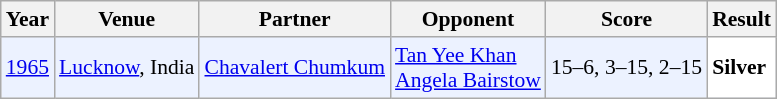<table class="sortable wikitable" style="font-size: 90%;">
<tr>
<th>Year</th>
<th>Venue</th>
<th>Partner</th>
<th>Opponent</th>
<th>Score</th>
<th>Result</th>
</tr>
<tr style="background:#ECF2FF">
<td align="center"><a href='#'>1965</a></td>
<td align="left"><a href='#'>Lucknow</a>, India</td>
<td align="left"> <a href='#'>Chavalert Chumkum</a></td>
<td align="left"> <a href='#'>Tan Yee Khan</a><br> <a href='#'>Angela Bairstow</a></td>
<td align="left">15–6, 3–15, 2–15</td>
<td style="text-align:left; background:white"> <strong>Silver</strong></td>
</tr>
</table>
